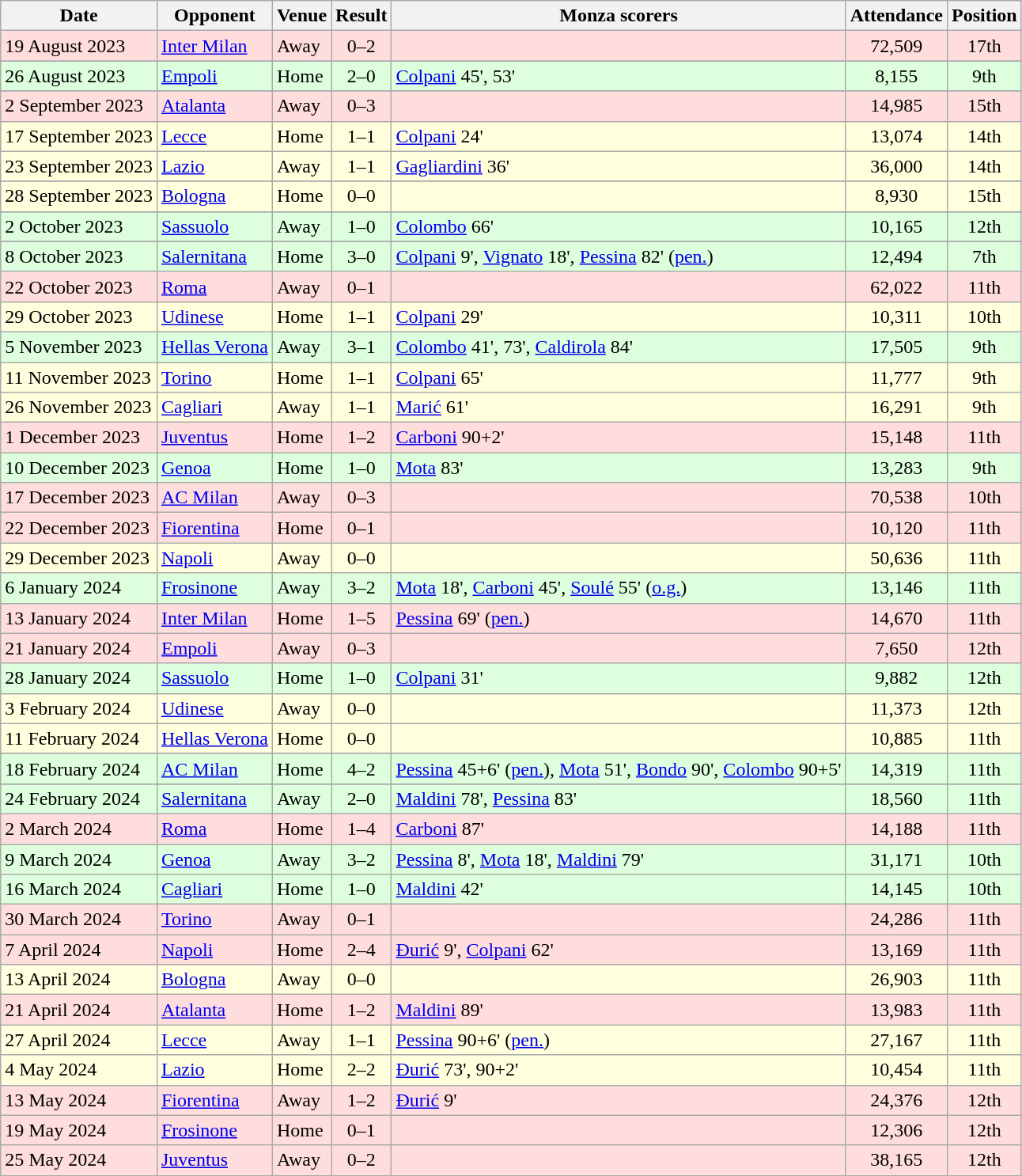<table class="wikitable" style="text-align:left">
<tr>
<th>Date</th>
<th>Opponent</th>
<th>Venue</th>
<th>Result</th>
<th>Monza scorers</th>
<th>Attendance</th>
<th>Position</th>
</tr>
<tr style="background:#ffdddd">
<td>19 August 2023</td>
<td><a href='#'>Inter Milan</a></td>
<td>Away</td>
<td align="center">0–2</td>
<td></td>
<td align="center">72,509</td>
<td align="center">17th</td>
</tr>
<tr>
</tr>
<tr style="background:#ddffdd">
<td>26 August 2023</td>
<td><a href='#'>Empoli</a></td>
<td>Home</td>
<td align="center">2–0</td>
<td><a href='#'>Colpani</a> 45', 53'</td>
<td align="center">8,155</td>
<td align="center">9th</td>
</tr>
<tr>
</tr>
<tr style="background:#ffdddd">
<td>2 September 2023</td>
<td><a href='#'>Atalanta</a></td>
<td>Away</td>
<td align="center">0–3</td>
<td></td>
<td align="center">14,985</td>
<td align="center">15th</td>
</tr>
<tr style="background:#ffffdd">
<td>17 September 2023</td>
<td><a href='#'>Lecce</a></td>
<td>Home</td>
<td align="center">1–1</td>
<td><a href='#'>Colpani</a> 24'</td>
<td align="center">13,074</td>
<td align="center">14th</td>
</tr>
<tr style="background:#ffffdd">
<td>23 September 2023</td>
<td><a href='#'>Lazio</a></td>
<td>Away</td>
<td align="center">1–1</td>
<td><a href='#'>Gagliardini</a> 36'</td>
<td align="center">36,000</td>
<td align="center">14th</td>
</tr>
<tr>
</tr>
<tr style="background:#ffffdd">
<td>28 September 2023</td>
<td><a href='#'>Bologna</a></td>
<td>Home</td>
<td align="center">0–0</td>
<td></td>
<td align="center">8,930</td>
<td align="center">15th</td>
</tr>
<tr>
</tr>
<tr style="background:#ddffdd">
<td>2 October 2023</td>
<td><a href='#'>Sassuolo</a></td>
<td>Away</td>
<td align="center">1–0</td>
<td><a href='#'>Colombo</a> 66'</td>
<td align="center">10,165</td>
<td align="center">12th</td>
</tr>
<tr>
</tr>
<tr style="background:#ddffdd">
<td>8 October 2023</td>
<td><a href='#'>Salernitana</a></td>
<td>Home</td>
<td align="center">3–0</td>
<td><a href='#'>Colpani</a> 9', <a href='#'>Vignato</a> 18', <a href='#'>Pessina</a> 82' (<a href='#'>pen.</a>)</td>
<td align="center">12,494</td>
<td align="center">7th</td>
</tr>
<tr style="background:#ffdddd">
<td>22 October 2023</td>
<td><a href='#'>Roma</a></td>
<td>Away</td>
<td align="center">0–1</td>
<td></td>
<td align="center">62,022</td>
<td align="center">11th</td>
</tr>
<tr style="background:#ffffdd">
<td>29 October 2023</td>
<td><a href='#'>Udinese</a></td>
<td>Home</td>
<td align="center">1–1</td>
<td><a href='#'>Colpani</a> 29'</td>
<td align="center">10,311</td>
<td align="center">10th</td>
</tr>
<tr style="background:#ddffdd">
<td>5 November 2023</td>
<td><a href='#'>Hellas Verona</a></td>
<td>Away</td>
<td align="center">3–1</td>
<td><a href='#'>Colombo</a> 41', 73', <a href='#'>Caldirola</a> 84'</td>
<td align="center">17,505</td>
<td align="center">9th</td>
</tr>
<tr style="background:#ffffdd">
<td>11 November 2023</td>
<td><a href='#'>Torino</a></td>
<td>Home</td>
<td align="center">1–1</td>
<td><a href='#'>Colpani</a> 65'</td>
<td align="center">11,777</td>
<td align="center">9th</td>
</tr>
<tr style="background:#ffffdd">
<td>26 November 2023</td>
<td><a href='#'>Cagliari</a></td>
<td>Away</td>
<td align="center">1–1</td>
<td><a href='#'>Marić</a> 61'</td>
<td align="center">16,291</td>
<td align="center">9th</td>
</tr>
<tr style="background:#ffdddd">
<td>1 December 2023</td>
<td><a href='#'>Juventus</a></td>
<td>Home</td>
<td align="center">1–2</td>
<td><a href='#'>Carboni</a> 90+2'</td>
<td align="center">15,148</td>
<td align="center">11th</td>
</tr>
<tr style="background:#ddffdd">
<td>10 December 2023</td>
<td><a href='#'>Genoa</a></td>
<td>Home</td>
<td align="center">1–0</td>
<td><a href='#'>Mota</a> 83'</td>
<td align="center">13,283</td>
<td align="center">9th</td>
</tr>
<tr style="background:#ffdddd">
<td>17 December 2023</td>
<td><a href='#'>AC Milan</a></td>
<td>Away</td>
<td align="center">0–3</td>
<td></td>
<td align="center">70,538</td>
<td align="center">10th</td>
</tr>
<tr style="background:#ffdddd">
<td>22 December 2023</td>
<td><a href='#'>Fiorentina</a></td>
<td>Home</td>
<td align="center">0–1</td>
<td></td>
<td align="center">10,120</td>
<td align="center">11th</td>
</tr>
<tr style="background:#ffffdd">
<td>29 December 2023</td>
<td><a href='#'>Napoli</a></td>
<td>Away</td>
<td align="center">0–0</td>
<td></td>
<td align="center">50,636</td>
<td align="center">11th</td>
</tr>
<tr style="background:#ddffdd">
<td>6 January 2024</td>
<td><a href='#'>Frosinone</a></td>
<td>Away</td>
<td align="center">3–2</td>
<td><a href='#'>Mota</a> 18', <a href='#'>Carboni</a> 45', <a href='#'>Soulé</a> 55' (<a href='#'>o.g.</a>)</td>
<td align="center">13,146</td>
<td align="center">11th</td>
</tr>
<tr style="background:#ffdddd">
<td>13 January 2024</td>
<td><a href='#'>Inter Milan</a></td>
<td>Home</td>
<td align="center">1–5</td>
<td><a href='#'>Pessina</a> 69' (<a href='#'>pen.</a>)</td>
<td align="center">14,670</td>
<td align="center">11th</td>
</tr>
<tr style="background:#ffdddd">
<td>21 January 2024</td>
<td><a href='#'>Empoli</a></td>
<td>Away</td>
<td align="center">0–3</td>
<td></td>
<td align="center">7,650</td>
<td align="center">12th</td>
</tr>
<tr style="background:#ddffdd">
<td>28 January 2024</td>
<td><a href='#'>Sassuolo</a></td>
<td>Home</td>
<td align="center">1–0</td>
<td><a href='#'>Colpani</a> 31'</td>
<td align="center">9,882</td>
<td align="center">12th</td>
</tr>
<tr style="background:#ffffdd">
<td>3 February 2024</td>
<td><a href='#'>Udinese</a></td>
<td>Away</td>
<td align="center">0–0</td>
<td></td>
<td align="center">11,373</td>
<td align="center">12th</td>
</tr>
<tr style="background:#ffffdd">
<td>11 February 2024</td>
<td><a href='#'>Hellas Verona</a></td>
<td>Home</td>
<td align="center">0–0</td>
<td></td>
<td align="center">10,885</td>
<td align="center">11th</td>
</tr>
<tr>
</tr>
<tr style="background:#ddffdd">
<td>18 February 2024</td>
<td><a href='#'>AC Milan</a></td>
<td>Home</td>
<td align="center">4–2</td>
<td><a href='#'>Pessina</a> 45+6' (<a href='#'>pen.</a>), <a href='#'>Mota</a> 51', <a href='#'>Bondo</a> 90', <a href='#'>Colombo</a> 90+5'</td>
<td align="center">14,319</td>
<td align="center">11th</td>
</tr>
<tr>
</tr>
<tr style="background:#ddffdd">
<td>24 February 2024</td>
<td><a href='#'>Salernitana</a></td>
<td>Away</td>
<td align="center">2–0</td>
<td><a href='#'>Maldini</a> 78', <a href='#'>Pessina</a> 83'</td>
<td align="center">18,560</td>
<td align="center">11th</td>
</tr>
<tr style="background:#ffdddd">
<td>2 March 2024</td>
<td><a href='#'>Roma</a></td>
<td>Home</td>
<td align="center">1–4</td>
<td><a href='#'>Carboni</a> 87'</td>
<td align="center">14,188</td>
<td align="center">11th</td>
</tr>
<tr style="background:#ddffdd">
<td>9 March 2024</td>
<td><a href='#'>Genoa</a></td>
<td>Away</td>
<td align="center">3–2</td>
<td><a href='#'>Pessina</a> 8', <a href='#'>Mota</a> 18', <a href='#'>Maldini</a> 79'</td>
<td align="center">31,171</td>
<td align="center">10th</td>
</tr>
<tr style="background:#ddffdd">
<td>16 March 2024</td>
<td><a href='#'>Cagliari</a></td>
<td>Home</td>
<td align="center">1–0</td>
<td><a href='#'>Maldini</a> 42'</td>
<td align="center">14,145</td>
<td align="center">10th</td>
</tr>
<tr style="background:#ffdddd">
<td>30 March 2024</td>
<td><a href='#'>Torino</a></td>
<td>Away</td>
<td align="center">0–1</td>
<td></td>
<td align="center">24,286</td>
<td align="center">11th</td>
</tr>
<tr style="background:#ffdddd">
<td>7 April 2024</td>
<td><a href='#'>Napoli</a></td>
<td>Home</td>
<td align="center">2–4</td>
<td><a href='#'>Đurić</a> 9', <a href='#'>Colpani</a> 62'</td>
<td align="center">13,169</td>
<td align="center">11th</td>
</tr>
<tr style="background:#ffffdd">
<td>13 April 2024</td>
<td><a href='#'>Bologna</a></td>
<td>Away</td>
<td align="center">0–0</td>
<td></td>
<td align="center">26,903</td>
<td align="center">11th</td>
</tr>
<tr style="background:#ffdddd">
<td>21 April 2024</td>
<td><a href='#'>Atalanta</a></td>
<td>Home</td>
<td align="center">1–2</td>
<td><a href='#'>Maldini</a> 89'</td>
<td align="center">13,983</td>
<td align="center">11th</td>
</tr>
<tr style="background:#ffffdd">
<td>27 April 2024</td>
<td><a href='#'>Lecce</a></td>
<td>Away</td>
<td align="center">1–1</td>
<td><a href='#'>Pessina</a> 90+6' (<a href='#'>pen.</a>)</td>
<td align="center">27,167</td>
<td align="center">11th</td>
</tr>
<tr style="background:#ffffdd">
<td>4 May 2024</td>
<td><a href='#'>Lazio</a></td>
<td>Home</td>
<td align="center">2–2</td>
<td><a href='#'>Đurić</a> 73', 90+2'</td>
<td align="center">10,454</td>
<td align="center">11th</td>
</tr>
<tr style="background:#ffdddd">
<td>13 May 2024</td>
<td><a href='#'>Fiorentina</a></td>
<td>Away</td>
<td align="center">1–2</td>
<td><a href='#'>Đurić</a> 9'</td>
<td align="center">24,376</td>
<td align="center">12th</td>
</tr>
<tr style="background:#ffdddd">
<td>19 May 2024</td>
<td><a href='#'>Frosinone</a></td>
<td>Home</td>
<td align="center">0–1</td>
<td></td>
<td align="center">12,306</td>
<td align="center">12th</td>
</tr>
<tr style="background:#ffdddd">
<td>25 May 2024</td>
<td><a href='#'>Juventus</a></td>
<td>Away</td>
<td align="center">0–2</td>
<td></td>
<td align="center">38,165</td>
<td align="center">12th</td>
</tr>
</table>
